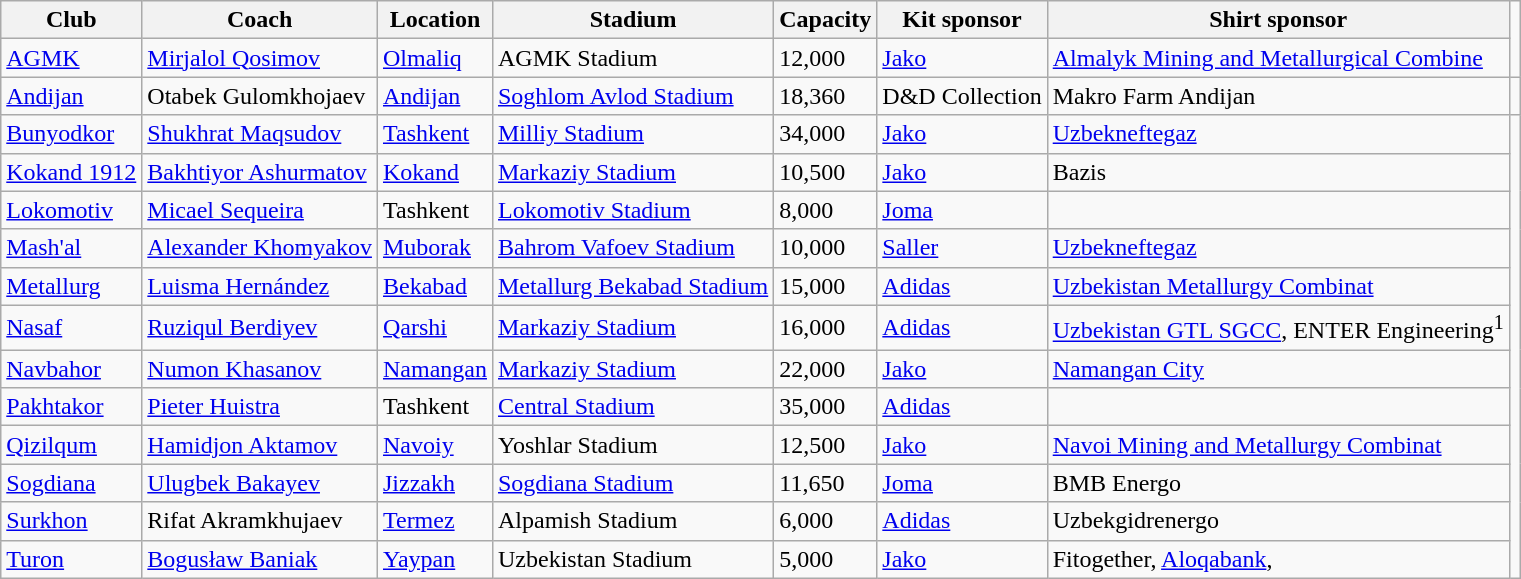<table class="wikitable sortable" style="text-align: left;">
<tr>
<th>Club</th>
<th>Coach</th>
<th>Location</th>
<th>Stadium</th>
<th>Capacity</th>
<th>Kit sponsor</th>
<th>Shirt sponsor</th>
</tr>
<tr>
<td><a href='#'>AGMK</a></td>
<td> <a href='#'>Mirjalol Qosimov</a></td>
<td><a href='#'>Olmaliq</a></td>
<td>AGMK Stadium</td>
<td>12,000</td>
<td> <a href='#'>Jako</a></td>
<td><a href='#'>Almalyk Mining and Metallurgical Combine</a></td>
</tr>
<tr>
<td><a href='#'>Andijan</a></td>
<td> Otabek Gulomkhojaev</td>
<td><a href='#'>Andijan</a></td>
<td><a href='#'>Soghlom Avlod Stadium</a></td>
<td>18,360</td>
<td> D&D Collection</td>
<td>Makro Farm Andijan</td>
<td></td>
</tr>
<tr>
<td><a href='#'>Bunyodkor</a></td>
<td> <a href='#'>Shukhrat Maqsudov</a></td>
<td><a href='#'>Tashkent</a></td>
<td><a href='#'>Milliy Stadium</a></td>
<td>34,000</td>
<td> <a href='#'>Jako</a></td>
<td><a href='#'>Uzbekneftegaz</a></td>
</tr>
<tr>
<td><a href='#'>Kokand 1912</a></td>
<td> <a href='#'>Bakhtiyor Ashurmatov</a></td>
<td><a href='#'>Kokand</a></td>
<td><a href='#'>Markaziy Stadium</a></td>
<td>10,500</td>
<td> <a href='#'>Jako</a></td>
<td>Bazis</td>
</tr>
<tr>
<td><a href='#'>Lokomotiv</a></td>
<td> <a href='#'>Micael Sequeira</a></td>
<td>Tashkent</td>
<td><a href='#'>Lokomotiv Stadium</a></td>
<td>8,000</td>
<td> <a href='#'>Joma</a></td>
<td></td>
</tr>
<tr>
<td><a href='#'>Mash'al</a></td>
<td> <a href='#'>Alexander Khomyakov</a></td>
<td><a href='#'>Muborak</a></td>
<td><a href='#'>Bahrom Vafoev Stadium</a></td>
<td>10,000</td>
<td> <a href='#'>Saller</a></td>
<td><a href='#'>Uzbekneftegaz</a></td>
</tr>
<tr>
<td><a href='#'>Metallurg</a></td>
<td> <a href='#'>Luisma Hernández</a></td>
<td><a href='#'>Bekabad</a></td>
<td><a href='#'>Metallurg Bekabad Stadium</a></td>
<td>15,000</td>
<td> <a href='#'>Adidas</a></td>
<td><a href='#'>Uzbekistan Metallurgy Combinat</a></td>
</tr>
<tr>
<td><a href='#'>Nasaf</a></td>
<td> <a href='#'>Ruziqul Berdiyev</a></td>
<td><a href='#'>Qarshi</a></td>
<td><a href='#'>Markaziy Stadium</a></td>
<td>16,000</td>
<td> <a href='#'>Adidas</a></td>
<td><a href='#'>Uzbekistan GTL SGCC</a>, ENTER Engineering<sup>1</sup></td>
</tr>
<tr>
<td><a href='#'>Navbahor</a></td>
<td> <a href='#'>Numon Khasanov</a></td>
<td><a href='#'>Namangan</a></td>
<td><a href='#'>Markaziy Stadium</a></td>
<td>22,000</td>
<td> <a href='#'>Jako</a></td>
<td><a href='#'>Namangan City</a></td>
</tr>
<tr>
<td><a href='#'>Pakhtakor</a></td>
<td> <a href='#'>Pieter Huistra</a></td>
<td>Tashkent</td>
<td><a href='#'>Central Stadium</a></td>
<td>35,000</td>
<td> <a href='#'>Adidas</a></td>
<td></td>
</tr>
<tr>
<td><a href='#'>Qizilqum</a></td>
<td> <a href='#'>Hamidjon Aktamov</a></td>
<td><a href='#'>Navoiy</a></td>
<td>Yoshlar Stadium</td>
<td>12,500</td>
<td> <a href='#'>Jako</a></td>
<td><a href='#'>Navoi Mining and Metallurgy Combinat</a></td>
</tr>
<tr>
<td><a href='#'>Sogdiana</a></td>
<td> <a href='#'>Ulugbek Bakayev</a></td>
<td><a href='#'>Jizzakh</a></td>
<td><a href='#'>Sogdiana Stadium</a></td>
<td>11,650</td>
<td> <a href='#'>Joma</a></td>
<td>BMB Energo</td>
</tr>
<tr>
<td><a href='#'>Surkhon</a></td>
<td> Rifat Akramkhujaev</td>
<td><a href='#'>Termez</a></td>
<td>Alpamish Stadium</td>
<td>6,000</td>
<td> <a href='#'>Adidas</a></td>
<td>Uzbekgidrenergo</td>
</tr>
<tr>
<td><a href='#'>Turon</a></td>
<td> <a href='#'>Bogusław Baniak</a></td>
<td><a href='#'>Yaypan</a></td>
<td>Uzbekistan Stadium</td>
<td>5,000</td>
<td> <a href='#'>Jako</a></td>
<td>Fitogether, <a href='#'>Aloqabank</a>, </td>
</tr>
</table>
